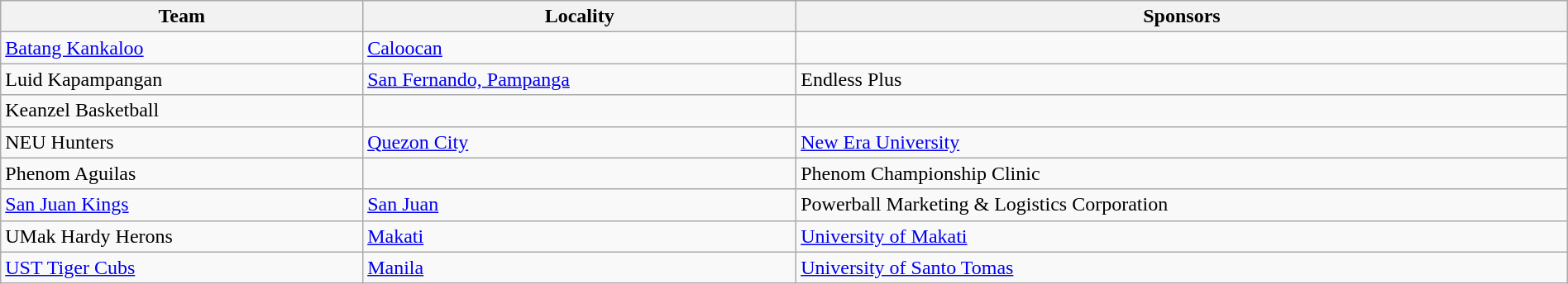<table class="wikitable" style="width:100%; text-align:left">
<tr>
<th>Team</th>
<th>Locality</th>
<th>Sponsors</th>
</tr>
<tr>
<td><a href='#'>Batang Kankaloo</a></td>
<td><a href='#'>Caloocan</a></td>
<td></td>
</tr>
<tr>
<td>Luid Kapampangan</td>
<td><a href='#'>San Fernando, Pampanga</a></td>
<td>Endless Plus</td>
</tr>
<tr>
<td>Keanzel Basketball</td>
<td></td>
<td></td>
</tr>
<tr>
<td>NEU Hunters</td>
<td><a href='#'>Quezon City</a></td>
<td><a href='#'>New Era University</a></td>
</tr>
<tr>
<td>Phenom Aguilas</td>
<td></td>
<td>Phenom Championship Clinic</td>
</tr>
<tr>
<td><a href='#'>San Juan Kings</a></td>
<td><a href='#'>San Juan</a></td>
<td>Powerball Marketing & Logistics Corporation</td>
</tr>
<tr>
<td>UMak Hardy Herons</td>
<td><a href='#'>Makati</a></td>
<td><a href='#'>University of Makati</a></td>
</tr>
<tr>
<td><a href='#'>UST Tiger Cubs</a></td>
<td><a href='#'>Manila</a></td>
<td><a href='#'>University of Santo Tomas</a></td>
</tr>
</table>
